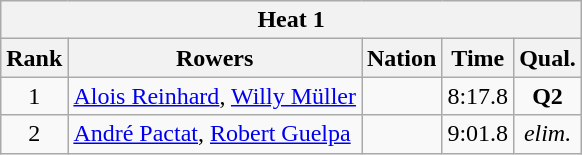<table class="wikitable" style="text-align:center">
<tr>
<th colspan=5 align=center><strong>Heat 1</strong></th>
</tr>
<tr>
<th>Rank</th>
<th>Rowers</th>
<th>Nation</th>
<th>Time</th>
<th>Qual.</th>
</tr>
<tr>
<td>1</td>
<td align=left><a href='#'>Alois Reinhard</a>, <a href='#'>Willy Müller</a></td>
<td align=left></td>
<td>8:17.8</td>
<td><strong>Q2</strong></td>
</tr>
<tr>
<td>2</td>
<td align=left><a href='#'>André Pactat</a>, <a href='#'>Robert Guelpa</a></td>
<td align=left></td>
<td>9:01.8</td>
<td><em>elim.</em></td>
</tr>
</table>
